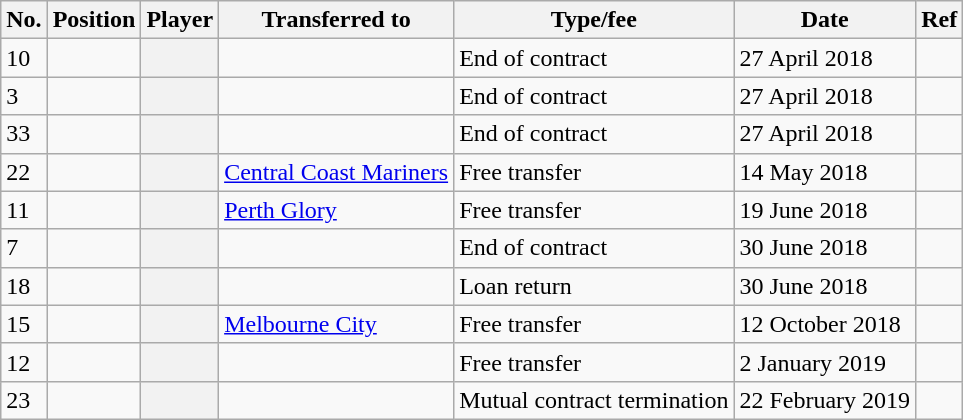<table class="wikitable plainrowheaders sortable" style="text-align:center; text-align:left">
<tr>
<th scope="col">No.</th>
<th scope="col">Position</th>
<th scope="col">Player</th>
<th scope="col">Transferred to</th>
<th scope="col">Type/fee</th>
<th scope="col">Date</th>
<th scope="col" class="unsortable">Ref</th>
</tr>
<tr>
<td>10</td>
<td></td>
<th scope="row"></th>
<td></td>
<td>End of contract</td>
<td>27 April 2018</td>
<td></td>
</tr>
<tr>
<td>3</td>
<td></td>
<th scope="row"></th>
<td></td>
<td>End of contract</td>
<td>27 April 2018</td>
<td></td>
</tr>
<tr>
<td>33</td>
<td></td>
<th scope="row"></th>
<td></td>
<td>End of contract</td>
<td>27 April 2018</td>
<td></td>
</tr>
<tr>
<td>22</td>
<td></td>
<th scope="row"></th>
<td><a href='#'>Central Coast Mariners</a></td>
<td>Free transfer</td>
<td>14 May 2018</td>
<td></td>
</tr>
<tr>
<td>11</td>
<td></td>
<th scope="row"></th>
<td><a href='#'>Perth Glory</a></td>
<td>Free transfer</td>
<td>19 June 2018</td>
<td></td>
</tr>
<tr>
<td>7</td>
<td></td>
<th scope="row"></th>
<td></td>
<td>End of contract</td>
<td>30 June 2018</td>
<td></td>
</tr>
<tr>
<td>18</td>
<td></td>
<th scope="row"></th>
<td></td>
<td>Loan return</td>
<td>30 June 2018</td>
<td></td>
</tr>
<tr>
<td>15</td>
<td></td>
<th scope="row"></th>
<td><a href='#'>Melbourne City</a></td>
<td>Free transfer</td>
<td>12 October 2018</td>
<td></td>
</tr>
<tr>
<td>12</td>
<td></td>
<th scope="row"></th>
<td></td>
<td>Free transfer</td>
<td>2 January 2019</td>
<td></td>
</tr>
<tr>
<td>23</td>
<td></td>
<th scope="row"></th>
<td></td>
<td>Mutual contract termination</td>
<td>22 February 2019</td>
<td></td>
</tr>
</table>
